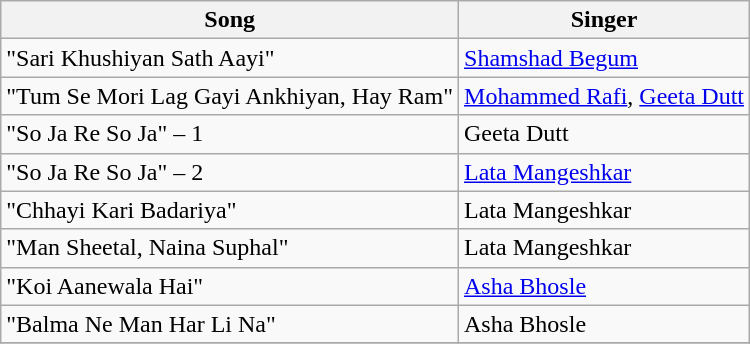<table class="wikitable">
<tr>
<th>Song</th>
<th>Singer</th>
</tr>
<tr>
<td>"Sari Khushiyan Sath Aayi"</td>
<td><a href='#'>Shamshad Begum</a></td>
</tr>
<tr>
<td>"Tum Se Mori Lag Gayi Ankhiyan, Hay Ram"</td>
<td><a href='#'>Mohammed Rafi</a>, <a href='#'>Geeta Dutt</a></td>
</tr>
<tr>
<td>"So Ja Re So Ja" – 1</td>
<td>Geeta Dutt</td>
</tr>
<tr>
<td>"So Ja Re So Ja" – 2</td>
<td><a href='#'>Lata Mangeshkar</a></td>
</tr>
<tr>
<td>"Chhayi Kari Badariya"</td>
<td>Lata Mangeshkar</td>
</tr>
<tr>
<td>"Man Sheetal, Naina Suphal"</td>
<td>Lata Mangeshkar</td>
</tr>
<tr>
<td>"Koi Aanewala Hai"</td>
<td><a href='#'>Asha Bhosle</a></td>
</tr>
<tr>
<td>"Balma Ne Man Har Li Na"</td>
<td>Asha Bhosle</td>
</tr>
<tr>
</tr>
</table>
